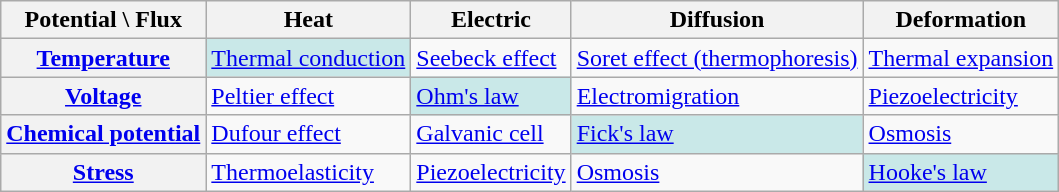<table class="wikitable">
<tr>
<th>Potential \ Flux</th>
<th>Heat</th>
<th>Electric</th>
<th>Diffusion</th>
<th>Deformation</th>
</tr>
<tr>
<th><a href='#'>Temperature</a></th>
<td style="background:#c9e8e8;"><a href='#'>Thermal conduction</a></td>
<td><a href='#'>Seebeck effect</a></td>
<td><a href='#'>Soret effect (thermophoresis)</a></td>
<td><a href='#'>Thermal expansion</a></td>
</tr>
<tr>
<th><a href='#'>Voltage</a></th>
<td><a href='#'>Peltier effect</a></td>
<td style="background:#c9e8e8;"><a href='#'>Ohm's law</a></td>
<td><a href='#'>Electromigration</a></td>
<td><a href='#'>Piezoelectricity</a></td>
</tr>
<tr>
<th><a href='#'>Chemical potential</a></th>
<td><a href='#'>Dufour effect</a></td>
<td><a href='#'>Galvanic cell</a></td>
<td style="background:#c9e8e8;"><a href='#'>Fick's law</a></td>
<td><a href='#'>Osmosis</a></td>
</tr>
<tr>
<th><a href='#'>Stress</a></th>
<td><a href='#'>Thermoelasticity</a></td>
<td><a href='#'>Piezoelectricity</a></td>
<td><a href='#'>Osmosis</a></td>
<td style="background:#c9e8e8;"><a href='#'>Hooke's law</a></td>
</tr>
</table>
